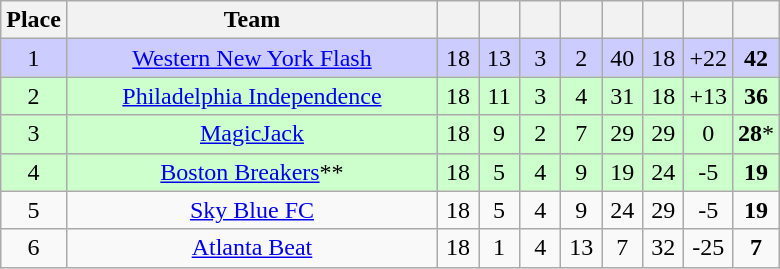<table class="wikitable">
<tr>
<th>Place</th>
<th style="width:240px;">Team</th>
<th width="20"></th>
<th width="20"></th>
<th width="20"></th>
<th width="20"></th>
<th width="20"></th>
<th width="20"></th>
<th width="20"></th>
<th width="20"></th>
</tr>
<tr style="background:#ccf; text-align:center;">
<td>1</td>
<td><a href='#'>Western New York Flash</a></td>
<td>18</td>
<td>13</td>
<td>3</td>
<td>2</td>
<td>40</td>
<td>18</td>
<td>+22</td>
<td><strong>42</strong></td>
</tr>
<tr style="background:#cfc; text-align:center;">
<td>2</td>
<td><a href='#'>Philadelphia Independence</a></td>
<td>18</td>
<td>11</td>
<td>3</td>
<td>4</td>
<td>31</td>
<td>18</td>
<td>+13</td>
<td><strong>36</strong></td>
</tr>
<tr style="background:#cfc; text-align:center;">
<td>3</td>
<td><a href='#'>MagicJack</a></td>
<td>18</td>
<td>9</td>
<td>2</td>
<td>7</td>
<td>29</td>
<td>29</td>
<td>0</td>
<td><strong>28</strong>*</td>
</tr>
<tr style="background:#cfc; text-align:center;">
<td>4</td>
<td><a href='#'>Boston Breakers</a>**</td>
<td>18</td>
<td>5</td>
<td>4</td>
<td>9</td>
<td>19</td>
<td>24</td>
<td>-5</td>
<td><strong>19</strong></td>
</tr>
<tr style="text-align:center;">
<td>5</td>
<td><a href='#'>Sky Blue FC</a></td>
<td>18</td>
<td>5</td>
<td>4</td>
<td>9</td>
<td>24</td>
<td>29</td>
<td>-5</td>
<td><strong>19</strong></td>
</tr>
<tr style="text-align:center;">
<td>6</td>
<td><a href='#'>Atlanta Beat</a></td>
<td>18</td>
<td>1</td>
<td>4</td>
<td>13</td>
<td>7</td>
<td>32</td>
<td>-25</td>
<td><strong>7</strong></td>
</tr>
</table>
